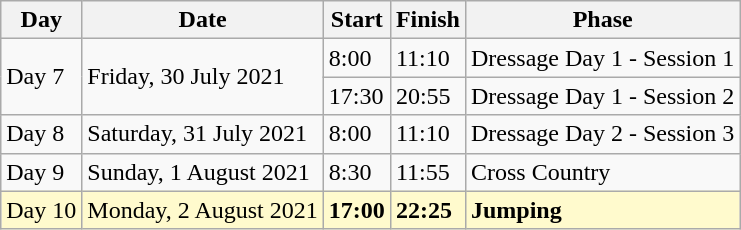<table class=wikitable>
<tr>
<th>Day</th>
<th>Date</th>
<th>Start</th>
<th>Finish</th>
<th>Phase</th>
</tr>
<tr>
<td rowspan=2>Day 7</td>
<td rowspan=2>Friday, 30 July 2021</td>
<td>8:00</td>
<td>11:10</td>
<td>Dressage Day 1 - Session 1</td>
</tr>
<tr>
<td>17:30</td>
<td>20:55</td>
<td>Dressage Day 1 - Session 2</td>
</tr>
<tr>
<td>Day 8</td>
<td>Saturday, 31 July 2021</td>
<td>8:00</td>
<td>11:10</td>
<td>Dressage Day 2 - Session 3</td>
</tr>
<tr>
<td>Day 9</td>
<td>Sunday, 1 August 2021</td>
<td>8:30</td>
<td>11:55</td>
<td>Cross Country</td>
</tr>
<tr style=background:lemonchiffon>
<td>Day 10</td>
<td>Monday, 2 August 2021</td>
<td><strong>17:00</strong></td>
<td><strong>22:25</strong></td>
<td><strong>Jumping</strong></td>
</tr>
</table>
